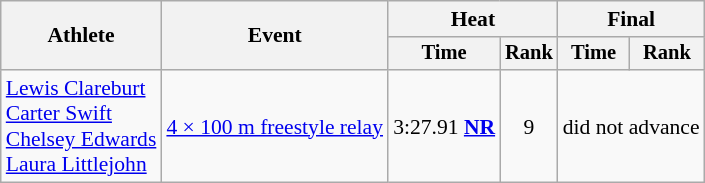<table class=wikitable style="font-size:90%">
<tr>
<th rowspan="2">Athlete</th>
<th rowspan="2">Event</th>
<th colspan="2">Heat</th>
<th colspan="2">Final</th>
</tr>
<tr style="font-size:95%">
<th>Time</th>
<th>Rank</th>
<th>Time</th>
<th>Rank</th>
</tr>
<tr style="text-align:center">
<td style="text-align:left"><a href='#'>Lewis Clareburt</a><br><a href='#'>Carter Swift</a><br><a href='#'>Chelsey Edwards</a> <br><a href='#'>Laura Littlejohn</a></td>
<td style="text-align:left"><a href='#'>4 × 100 m freestyle relay</a></td>
<td>3:27.91 <strong><a href='#'>NR</a></strong></td>
<td>9</td>
<td colspan=2>did not advance</td>
</tr>
</table>
